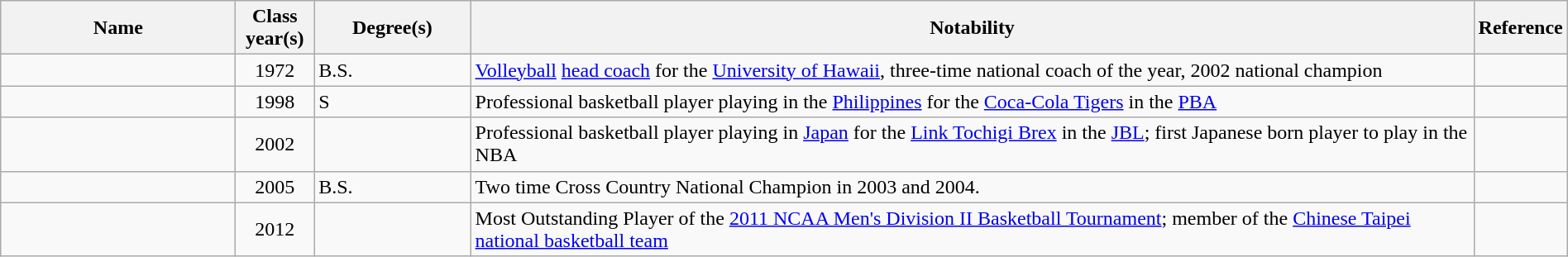<table class="wikitable sortable" style="width:100%">
<tr>
<th width="15%">Name</th>
<th width="5%">Class year(s)</th>
<th width="10%">Degree(s)</th>
<th width="*" class="unsortable">Notability</th>
<th width="5%" class="unsortable">Reference</th>
</tr>
<tr>
<td></td>
<td align="center">1972</td>
<td>B.S.</td>
<td><a href='#'>Volleyball</a> <a href='#'>head coach</a> for the <a href='#'>University of Hawaii</a>, three-time national coach of the year, 2002 national champion</td>
<td align="center"></td>
</tr>
<tr>
<td></td>
<td align="center">1998</td>
<td>S</td>
<td>Professional basketball player playing in the <a href='#'>Philippines</a> for the <a href='#'>Coca-Cola Tigers</a> in the <a href='#'>PBA</a></td>
<td align="center"></td>
</tr>
<tr>
<td></td>
<td align="center">2002</td>
<td></td>
<td>Professional basketball player playing in <a href='#'>Japan</a> for the <a href='#'>Link Tochigi Brex</a> in the <a href='#'>JBL</a>; first Japanese born player to play in the NBA</td>
<td align="center"></td>
</tr>
<tr>
<td></td>
<td align="center">2005</td>
<td>B.S.</td>
<td>Two time Cross Country National Champion in 2003 and 2004.</td>
</tr>
<tr>
<td></td>
<td align="center">2012</td>
<td></td>
<td>Most Outstanding Player of the <a href='#'>2011 NCAA Men's Division II Basketball Tournament</a>; member of the <a href='#'>Chinese Taipei national basketball team</a></td>
<td align="center"></td>
</tr>
</table>
